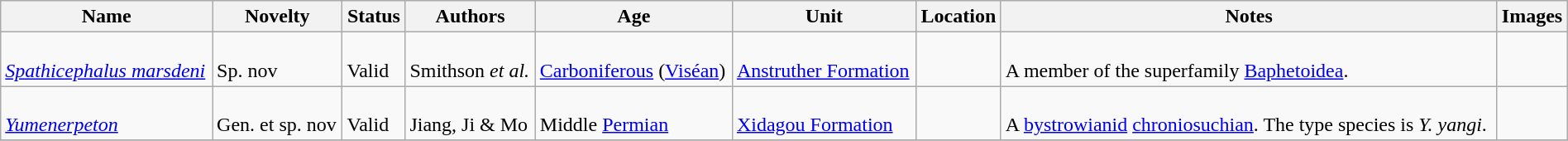<table class="wikitable sortable" align="center" width="100%">
<tr>
<th>Name</th>
<th>Novelty</th>
<th>Status</th>
<th>Authors</th>
<th>Age</th>
<th>Unit</th>
<th>Location</th>
<th>Notes</th>
<th>Images</th>
</tr>
<tr>
<td><br><em><a href='#'>Spathicephalus marsdeni</a></em></td>
<td><br>Sp. nov</td>
<td><br>Valid</td>
<td><br>Smithson <em>et al.</em></td>
<td><br><a href='#'>Carboniferous</a> (<a href='#'>Viséan</a>)</td>
<td><br><a href='#'>Anstruther Formation</a></td>
<td><br></td>
<td><br>A member of the superfamily <a href='#'>Baphetoidea</a>.</td>
<td></td>
</tr>
<tr>
<td><br><em><a href='#'>Yumenerpeton</a></em></td>
<td><br>Gen. et sp. nov</td>
<td><br>Valid</td>
<td><br>Jiang, Ji & Mo</td>
<td><br>Middle <a href='#'>Permian</a></td>
<td><br><a href='#'>Xidagou Formation</a></td>
<td><br></td>
<td><br>A <a href='#'>bystrowianid</a> <a href='#'>chroniosuchian</a>. The type species is <em>Y. yangi</em>.</td>
<td></td>
</tr>
<tr>
</tr>
</table>
